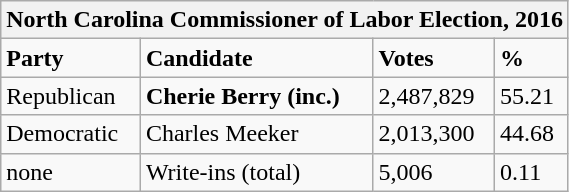<table class="wikitable">
<tr>
<th colspan="4">North Carolina Commissioner of Labor Election, 2016</th>
</tr>
<tr>
<td><strong>Party</strong></td>
<td><strong>Candidate</strong></td>
<td><strong>Votes</strong></td>
<td><strong>%</strong></td>
</tr>
<tr>
<td>Republican</td>
<td><strong>Cherie Berry (inc.)</strong></td>
<td>2,487,829</td>
<td>55.21</td>
</tr>
<tr>
<td>Democratic</td>
<td>Charles Meeker</td>
<td>2,013,300</td>
<td>44.68</td>
</tr>
<tr>
<td>none</td>
<td>Write-ins (total)</td>
<td>5,006</td>
<td>0.11</td>
</tr>
</table>
